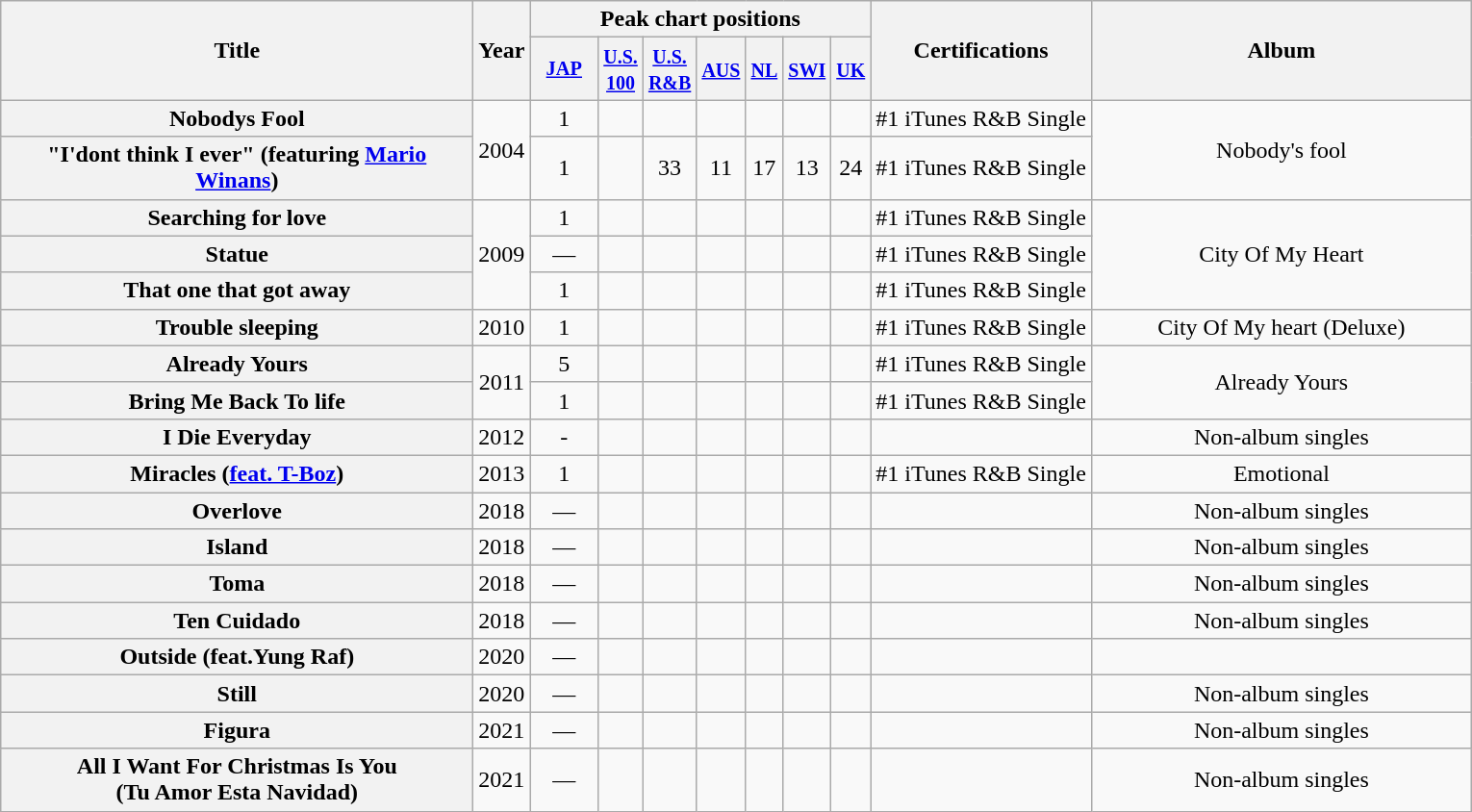<table class="wikitable plainrowheaders" style="text-align:center;">
<tr>
<th rowspan="2" scope="col" style="width:20em;">Title</th>
<th rowspan="2" scope="col" style="width:1em;">Year</th>
<th colspan="7" scope="col">Peak chart positions</th>
<th rowspan="2">Certifications</th>
<th rowspan="2" scope="col" style="width:16em;">Album</th>
</tr>
<tr>
<th scope="col" style="width:3em;font-size:85%;"><a href='#'>JAP</a></th>
<th><small><a href='#'>U.S.</a></small><br><small><a href='#'>100</a></small></th>
<th><small><a href='#'>U.S.</a></small><br><small><a href='#'>R&B</a></small></th>
<th><small><a href='#'>AUS</a></small></th>
<th><small><a href='#'>NL</a></small></th>
<th><small><a href='#'>SWI</a></small></th>
<th><small><a href='#'>UK</a></small></th>
</tr>
<tr>
<th scope="row">Nobodys Fool</th>
<td rowspan="2">2004</td>
<td>1</td>
<td></td>
<td></td>
<td></td>
<td></td>
<td></td>
<td></td>
<td>#1 iTunes R&B Single</td>
<td rowspan="2">Nobody's fool</td>
</tr>
<tr>
<th scope="row">"I'dont think I ever" (featuring <a href='#'>Mario Winans</a>)</th>
<td>1</td>
<td></td>
<td>33</td>
<td>11</td>
<td>17</td>
<td>13</td>
<td>24</td>
<td>#1 iTunes R&B Single</td>
</tr>
<tr>
<th scope="row">Searching for love</th>
<td rowspan="3">2009</td>
<td>1</td>
<td></td>
<td></td>
<td></td>
<td></td>
<td></td>
<td></td>
<td>#1 iTunes R&B Single</td>
<td rowspan="3">City Of My Heart</td>
</tr>
<tr>
<th scope="row">Statue</th>
<td>—</td>
<td></td>
<td></td>
<td></td>
<td></td>
<td></td>
<td></td>
<td>#1 iTunes R&B Single</td>
</tr>
<tr>
<th scope="row">That one that got away</th>
<td>1</td>
<td></td>
<td></td>
<td></td>
<td></td>
<td></td>
<td></td>
<td>#1 iTunes R&B Single</td>
</tr>
<tr>
<th scope="row">Trouble sleeping</th>
<td>2010</td>
<td>1</td>
<td></td>
<td></td>
<td></td>
<td></td>
<td></td>
<td></td>
<td>#1 iTunes R&B Single</td>
<td>City Of My heart (Deluxe)</td>
</tr>
<tr>
<th scope="row">Already Yours</th>
<td rowspan="2">2011</td>
<td>5</td>
<td></td>
<td></td>
<td></td>
<td></td>
<td></td>
<td></td>
<td>#1 iTunes R&B Single</td>
<td rowspan="2">Already Yours</td>
</tr>
<tr>
<th scope="row">Bring Me Back To life</th>
<td>1</td>
<td></td>
<td></td>
<td></td>
<td></td>
<td></td>
<td></td>
<td>#1 iTunes R&B Single</td>
</tr>
<tr>
<th scope="row">I Die Everyday</th>
<td>2012</td>
<td>-</td>
<td></td>
<td></td>
<td></td>
<td></td>
<td></td>
<td></td>
<td></td>
<td>Non-album singles</td>
</tr>
<tr>
<th scope="row">Miracles (<a href='#'>feat. T-Boz</a>)</th>
<td>2013</td>
<td>1</td>
<td></td>
<td></td>
<td></td>
<td></td>
<td></td>
<td></td>
<td>#1 iTunes R&B Single</td>
<td>Emotional</td>
</tr>
<tr>
<th scope="row">Overlove</th>
<td>2018</td>
<td>—</td>
<td></td>
<td></td>
<td></td>
<td></td>
<td></td>
<td></td>
<td></td>
<td>Non-album singles</td>
</tr>
<tr>
<th scope="row">Island</th>
<td>2018</td>
<td>—</td>
<td></td>
<td></td>
<td></td>
<td></td>
<td></td>
<td></td>
<td></td>
<td>Non-album singles</td>
</tr>
<tr>
<th scope="row">Toma</th>
<td>2018</td>
<td>—</td>
<td></td>
<td></td>
<td></td>
<td></td>
<td></td>
<td></td>
<td></td>
<td>Non-album singles</td>
</tr>
<tr>
<th scope="row">Ten Cuidado</th>
<td>2018</td>
<td>—</td>
<td></td>
<td></td>
<td></td>
<td></td>
<td></td>
<td></td>
<td></td>
<td>Non-album singles</td>
</tr>
<tr>
<th scope="row">Outside (feat.Yung Raf)</th>
<td>2020</td>
<td>—</td>
<td></td>
<td></td>
<td></td>
<td></td>
<td></td>
<td></td>
<td></td>
<td></td>
</tr>
<tr>
<th scope="row">Still</th>
<td>2020</td>
<td>—</td>
<td></td>
<td></td>
<td></td>
<td></td>
<td></td>
<td></td>
<td></td>
<td>Non-album singles</td>
</tr>
<tr>
<th scope="row">Figura</th>
<td>2021</td>
<td>—</td>
<td></td>
<td></td>
<td></td>
<td></td>
<td></td>
<td></td>
<td></td>
<td>Non-album singles</td>
</tr>
<tr>
<th scope="row">All I Want For Christmas Is You<br>(Tu Amor Esta Navidad)</th>
<td>2021</td>
<td>—</td>
<td></td>
<td></td>
<td></td>
<td></td>
<td></td>
<td></td>
<td></td>
<td>Non-album singles</td>
</tr>
</table>
